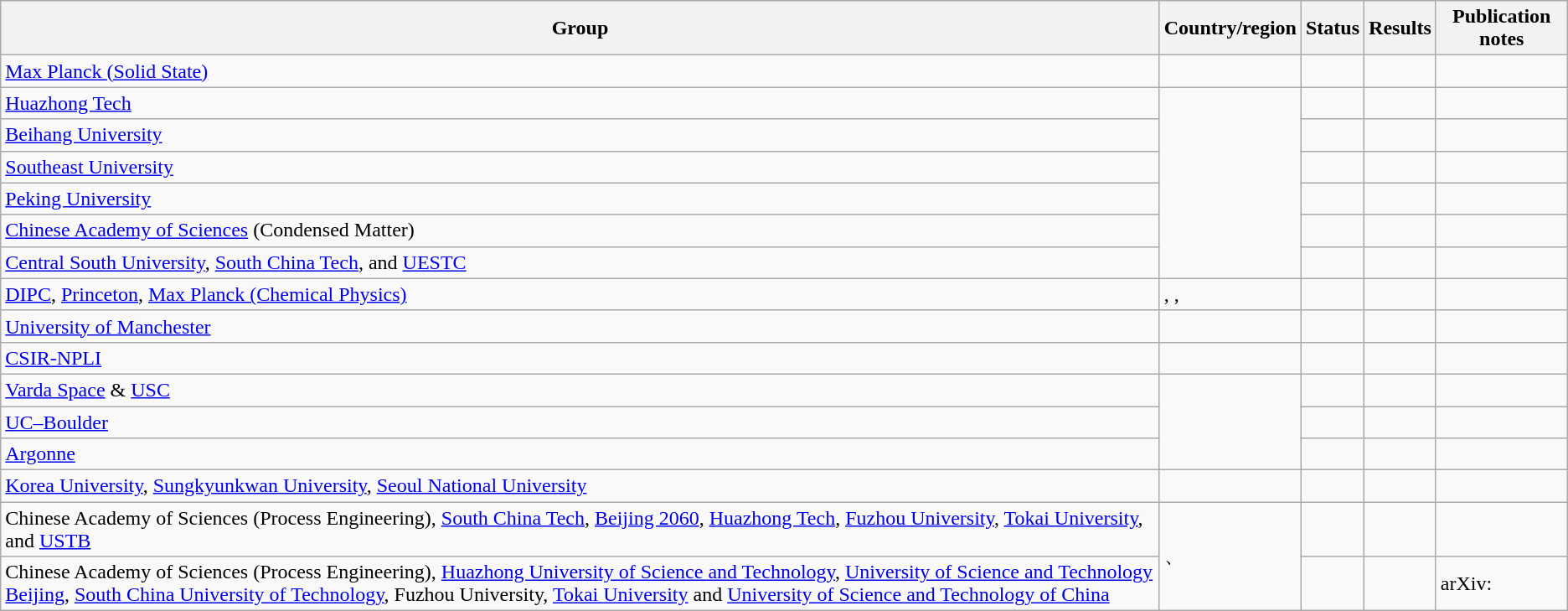<table class="wikitable sortable">
<tr>
<th>Group</th>
<th>Country/region</th>
<th>Status</th>
<th>Results</th>
<th>Publication notes</th>
</tr>
<tr>
<td><a href='#'>Max Planck (Solid State)</a></td>
<td></td>
<td></td>
<td></td>
<td></td>
</tr>
<tr>
<td><a href='#'>Huazhong Tech</a></td>
<td rowspan="6"></td>
<td></td>
<td></td>
<td></td>
</tr>
<tr>
<td><a href='#'>Beihang University</a></td>
<td></td>
<td></td>
<td></td>
</tr>
<tr>
<td><a href='#'>Southeast University</a></td>
<td></td>
<td></td>
<td></td>
</tr>
<tr>
<td><a href='#'>Peking University</a></td>
<td></td>
<td></td>
<td></td>
</tr>
<tr>
<td><a href='#'>Chinese Academy of Sciences</a> (Condensed Matter)</td>
<td></td>
<td></td>
<td></td>
</tr>
<tr>
<td><a href='#'>Central South University</a>, <a href='#'>South China Tech</a>, and <a href='#'>UESTC</a></td>
<td></td>
<td></td>
<td></td>
</tr>
<tr>
<td><a href='#'>DIPC</a>, <a href='#'>Princeton</a>, <a href='#'>Max Planck (Chemical Physics)</a></td>
<td>, , </td>
<td></td>
<td></td>
<td></td>
</tr>
<tr>
<td><a href='#'>University of Manchester</a></td>
<td></td>
<td></td>
<td></td>
<td></td>
</tr>
<tr>
<td><a href='#'>CSIR-NPLI</a></td>
<td></td>
<td></td>
<td></td>
<td></td>
</tr>
<tr>
<td><a href='#'>Varda Space</a> & <a href='#'>USC</a></td>
<td rowspan="3"></td>
<td></td>
<td></td>
<td></td>
</tr>
<tr>
<td><a href='#'>UC–Boulder</a></td>
<td></td>
<td></td>
<td></td>
</tr>
<tr>
<td><a href='#'>Argonne</a></td>
<td></td>
<td></td>
<td></td>
</tr>
<tr>
<td><a href='#'>Korea University</a>, <a href='#'>Sungkyunkwan University</a>, <a href='#'>Seoul National University</a></td>
<td rowspan="1"></td>
<td></td>
<td></td>
<td></td>
</tr>
<tr>
<td>Chinese Academy of Sciences (Process Engineering), <a href='#'>South China Tech</a>, <a href='#'>Beijing 2060</a>, <a href='#'>Huazhong Tech</a>, <a href='#'>Fuzhou University</a>, <a href='#'>Tokai University</a>, and <a href='#'>USTB</a></td>
<td rowspan="2">、</td>
<td></td>
<td></td>
<td></td>
</tr>
<tr>
<td>Chinese Academy of Sciences (Process Engineering), <a href='#'>Huazhong University of Science and Technology</a>, <a href='#'>University of Science and Technology Beijing</a>, <a href='#'>South China University of Technology</a>, Fuzhou University, <a href='#'>Tokai University</a> and <a href='#'>University of Science and Technology of China</a></td>
<td></td>
<td></td>
<td>arXiv:</td>
</tr>
</table>
